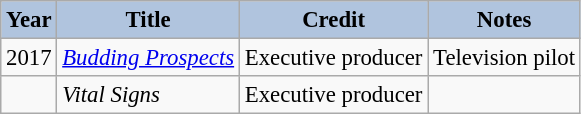<table class="wikitable" style="font-size:95%;">
<tr>
<th style="background:#B0C4DE;">Year</th>
<th style="background:#B0C4DE;">Title</th>
<th style="background:#B0C4DE;">Credit</th>
<th style="background:#B0C4DE;">Notes</th>
</tr>
<tr>
<td>2017</td>
<td><em><a href='#'>Budding Prospects</a></em></td>
<td>Executive producer</td>
<td>Television pilot</td>
</tr>
<tr>
<td></td>
<td><em>Vital Signs</em></td>
<td>Executive producer</td>
<td></td>
</tr>
</table>
